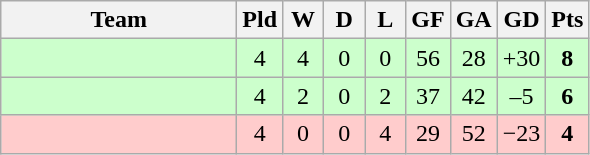<table class="wikitable" style="text-align:center;">
<tr>
<th width=150>Team</th>
<th width=20>Pld</th>
<th width=20>W</th>
<th width=20>D</th>
<th width=20>L</th>
<th width=20>GF</th>
<th width=20>GA</th>
<th width=20>GD</th>
<th width=20>Pts</th>
</tr>
<tr bgcolor=ccffcc>
<td align="left"></td>
<td>4</td>
<td>4</td>
<td>0</td>
<td>0</td>
<td>56</td>
<td>28</td>
<td>+30</td>
<td><strong>8</strong></td>
</tr>
<tr bgcolor=ccffcc>
<td align="left"></td>
<td>4</td>
<td>2</td>
<td>0</td>
<td>2</td>
<td>37</td>
<td>42</td>
<td>–5</td>
<td><strong>6</strong></td>
</tr>
<tr bgcolor=ffcccc>
<td align="left"></td>
<td>4</td>
<td>0</td>
<td>0</td>
<td>4</td>
<td>29</td>
<td>52</td>
<td>−23</td>
<td><strong>4</strong></td>
</tr>
</table>
